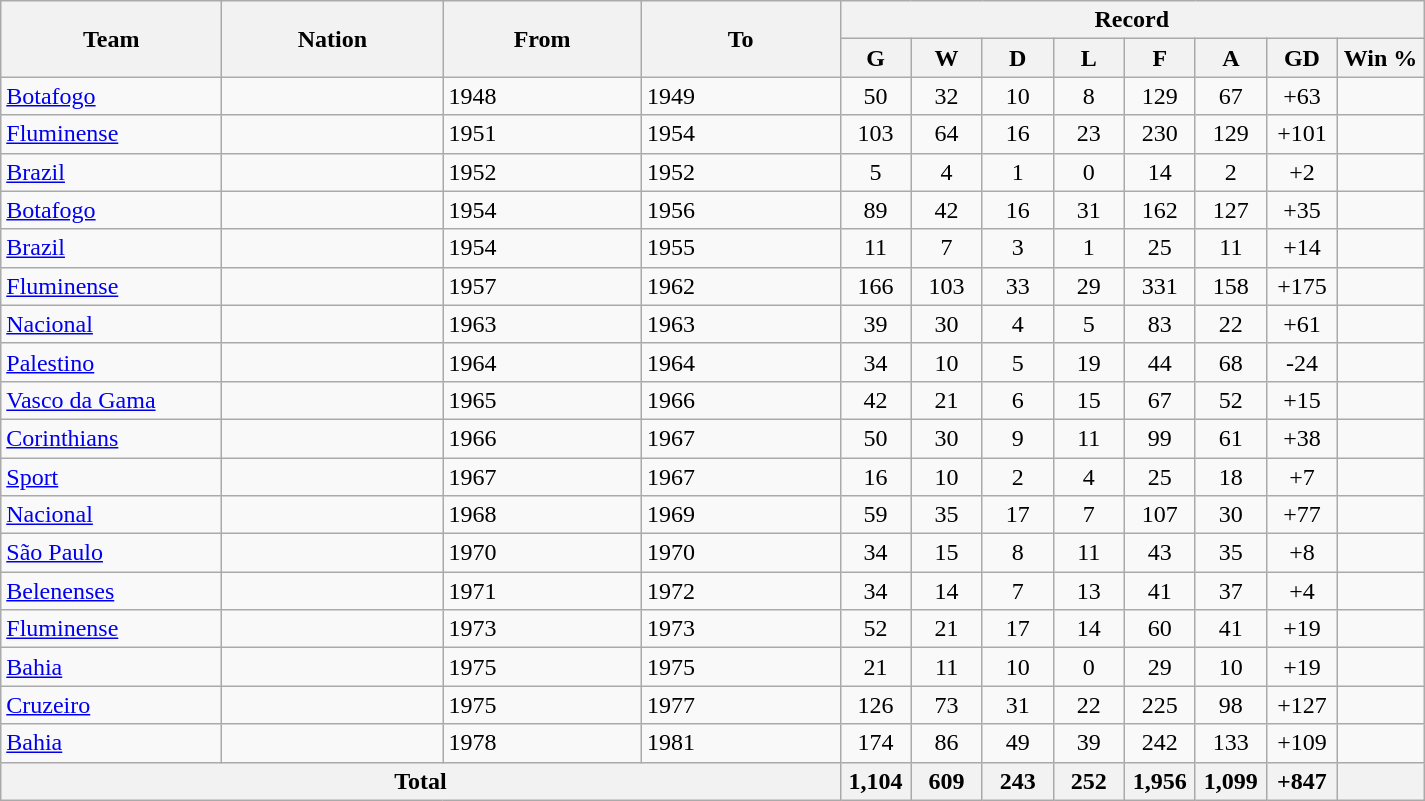<table class="wikitable" style="text-align: center">
<tr>
<th rowspan=2 width=140>Team</th>
<th rowspan=2 width=140>Nation</th>
<th rowspan=2 width=125>From</th>
<th rowspan=2 width=125>To</th>
<th colspan=8>Record</th>
</tr>
<tr>
<th width=40>G</th>
<th width=40>W</th>
<th width=40>D</th>
<th width=40>L</th>
<th width=40>F</th>
<th width=40>A</th>
<th width=40>GD</th>
<th width=50>Win %</th>
</tr>
<tr>
<td align="left"><a href='#'>Botafogo</a></td>
<td align="left"></td>
<td align=left>1948</td>
<td align=left>1949</td>
<td>50</td>
<td>32</td>
<td>10</td>
<td>8</td>
<td>129</td>
<td>67</td>
<td>+63</td>
<td></td>
</tr>
<tr>
<td align="left"><a href='#'>Fluminense</a></td>
<td align="left"></td>
<td align=left>1951</td>
<td align=left>1954</td>
<td>103</td>
<td>64</td>
<td>16</td>
<td>23</td>
<td>230</td>
<td>129</td>
<td>+101</td>
<td></td>
</tr>
<tr>
<td align="left"><a href='#'>Brazil</a></td>
<td align="left"></td>
<td align=left>1952</td>
<td align=left>1952</td>
<td>5</td>
<td>4</td>
<td>1</td>
<td>0</td>
<td>14</td>
<td>2</td>
<td>+2</td>
<td></td>
</tr>
<tr>
<td align="left"><a href='#'>Botafogo</a></td>
<td align="left"></td>
<td align=left>1954</td>
<td align=left>1956</td>
<td>89</td>
<td>42</td>
<td>16</td>
<td>31</td>
<td>162</td>
<td>127</td>
<td>+35</td>
<td></td>
</tr>
<tr>
<td align="left"><a href='#'>Brazil</a></td>
<td align="left"></td>
<td align=left>1954</td>
<td align=left>1955</td>
<td>11</td>
<td>7</td>
<td>3</td>
<td>1</td>
<td>25</td>
<td>11</td>
<td>+14</td>
<td></td>
</tr>
<tr>
<td align="left"><a href='#'>Fluminense</a></td>
<td align="left"></td>
<td align=left>1957</td>
<td align=left>1962</td>
<td>166</td>
<td>103</td>
<td>33</td>
<td>29</td>
<td>331</td>
<td>158</td>
<td>+175</td>
<td></td>
</tr>
<tr>
<td align="left"><a href='#'>Nacional</a></td>
<td align="left"></td>
<td align=left>1963</td>
<td align=left>1963</td>
<td>39</td>
<td>30</td>
<td>4</td>
<td>5</td>
<td>83</td>
<td>22</td>
<td>+61</td>
<td></td>
</tr>
<tr>
<td align="left"><a href='#'>Palestino</a></td>
<td align="left"></td>
<td align=left>1964</td>
<td align=left>1964</td>
<td>34</td>
<td>10</td>
<td>5</td>
<td>19</td>
<td>44</td>
<td>68</td>
<td>-24</td>
<td></td>
</tr>
<tr>
<td align="left"><a href='#'>Vasco da Gama</a></td>
<td align="left"></td>
<td align=left>1965</td>
<td align=left>1966</td>
<td>42</td>
<td>21</td>
<td>6</td>
<td>15</td>
<td>67</td>
<td>52</td>
<td>+15</td>
<td></td>
</tr>
<tr>
<td align="left"><a href='#'>Corinthians</a></td>
<td align="left"></td>
<td align=left>1966</td>
<td align=left>1967</td>
<td>50</td>
<td>30</td>
<td>9</td>
<td>11</td>
<td>99</td>
<td>61</td>
<td>+38</td>
<td></td>
</tr>
<tr>
<td align="left"><a href='#'>Sport</a></td>
<td align="left"></td>
<td align=left>1967</td>
<td align=left>1967</td>
<td>16</td>
<td>10</td>
<td>2</td>
<td>4</td>
<td>25</td>
<td>18</td>
<td>+7</td>
<td></td>
</tr>
<tr>
<td align="left"><a href='#'>Nacional</a></td>
<td align="left"></td>
<td align=left>1968</td>
<td align=left>1969</td>
<td>59</td>
<td>35</td>
<td>17</td>
<td>7</td>
<td>107</td>
<td>30</td>
<td>+77</td>
<td></td>
</tr>
<tr>
<td align="left"><a href='#'>São Paulo</a></td>
<td align="left"></td>
<td align=left>1970</td>
<td align=left>1970</td>
<td>34</td>
<td>15</td>
<td>8</td>
<td>11</td>
<td>43</td>
<td>35</td>
<td>+8</td>
<td></td>
</tr>
<tr>
<td align="left"><a href='#'>Belenenses</a></td>
<td align="left"></td>
<td align=left>1971</td>
<td align=left>1972</td>
<td>34</td>
<td>14</td>
<td>7</td>
<td>13</td>
<td>41</td>
<td>37</td>
<td>+4</td>
<td></td>
</tr>
<tr>
<td align="left"><a href='#'>Fluminense</a></td>
<td align="left"></td>
<td align=left>1973</td>
<td align=left>1973</td>
<td>52</td>
<td>21</td>
<td>17</td>
<td>14</td>
<td>60</td>
<td>41</td>
<td>+19</td>
<td></td>
</tr>
<tr>
<td align="left"><a href='#'>Bahia</a></td>
<td align="left"></td>
<td align=left>1975</td>
<td align=left>1975</td>
<td>21</td>
<td>11</td>
<td>10</td>
<td>0</td>
<td>29</td>
<td>10</td>
<td>+19</td>
<td></td>
</tr>
<tr>
<td align="left"><a href='#'>Cruzeiro</a></td>
<td align="left"></td>
<td align=left>1975</td>
<td align=left>1977</td>
<td>126</td>
<td>73</td>
<td>31</td>
<td>22</td>
<td>225</td>
<td>98</td>
<td>+127</td>
<td></td>
</tr>
<tr>
<td align="left"><a href='#'>Bahia</a></td>
<td align="left"></td>
<td align=left>1978</td>
<td align=left>1981</td>
<td>174</td>
<td>86</td>
<td>49</td>
<td>39</td>
<td>242</td>
<td>133</td>
<td>+109</td>
<td></td>
</tr>
<tr>
<th align="center" colspan="4">Total</th>
<th>1,104</th>
<th>609</th>
<th>243</th>
<th>252</th>
<th>1,956</th>
<th>1,099</th>
<th>+847</th>
<th></th>
</tr>
</table>
